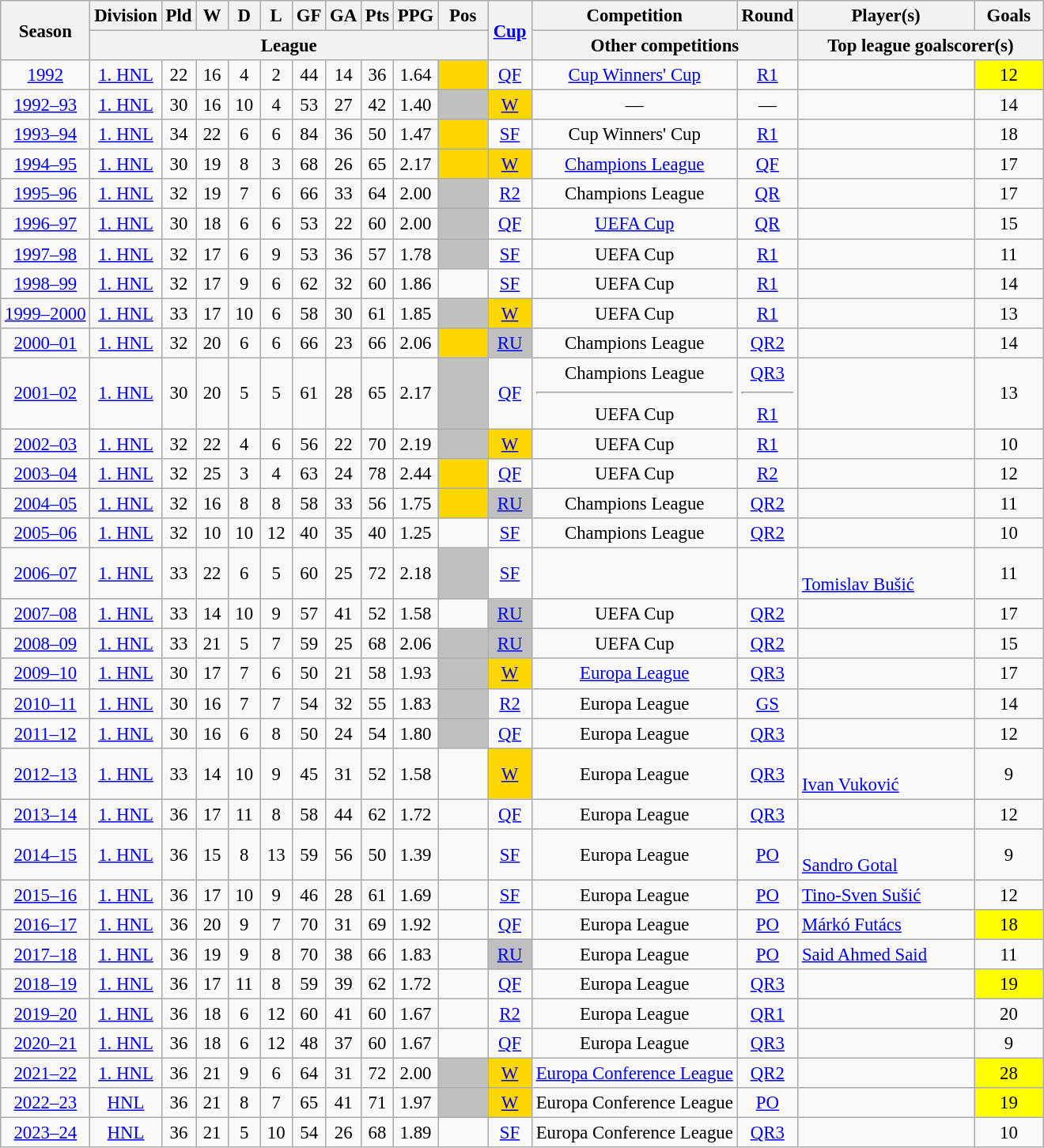<table class="wikitable sortable" style="font-size:95%; text-align: center;">
<tr>
<th rowspan=2>Season</th>
<th>Division</th>
<th width="20">Pld</th>
<th width="20">W</th>
<th width="20">D</th>
<th width="20">L</th>
<th width="20">GF</th>
<th width="20">GA</th>
<th width="20">Pts</th>
<th width="20">PPG</th>
<th width="35">Pos</th>
<th rowspan=2 width="30"><a href='#'>Cup</a></th>
<th>Competition</th>
<th>Round</th>
<th>Player(s)</th>
<th>Goals</th>
</tr>
<tr>
<th class="unsortable" colspan=10>League</th>
<th colspan=2 width="160">Other competitions</th>
<th colspan=2 width="200">Top league goalscorer(s)</th>
</tr>
<tr>
<td><a href='#'>1992</a></td>
<td><a href='#'>1. HNL</a></td>
<td>22</td>
<td>16</td>
<td>4</td>
<td>2</td>
<td>44</td>
<td>14</td>
<td>36</td>
<td>1.64</td>
<td bgcolor=gold></td>
<td><a href='#'>QF</a></td>
<td><a href='#'>Cup Winners' Cup</a></td>
<td><a href='#'>R1</a></td>
<td align="left"></td>
<td bgcolor=yellow>12</td>
</tr>
<tr>
<td><a href='#'>1992–93</a></td>
<td><a href='#'>1. HNL</a></td>
<td>30</td>
<td>16</td>
<td>10</td>
<td>4</td>
<td>53</td>
<td>27</td>
<td>42</td>
<td>1.40</td>
<td bgcolor=silver></td>
<td bgcolor=gold><a href='#'>W</a></td>
<td>—</td>
<td>—</td>
<td align="left"></td>
<td>14</td>
</tr>
<tr>
<td><a href='#'>1993–94</a></td>
<td><a href='#'>1. HNL</a></td>
<td>34</td>
<td>22</td>
<td>6</td>
<td>6</td>
<td>84</td>
<td>36</td>
<td>50</td>
<td>1.47</td>
<td bgcolor=gold></td>
<td><a href='#'>SF</a></td>
<td>Cup Winners' Cup</td>
<td><a href='#'>R1</a></td>
<td align="left"></td>
<td>18</td>
</tr>
<tr>
<td><a href='#'>1994–95</a></td>
<td><a href='#'>1. HNL</a></td>
<td>30</td>
<td>19</td>
<td>8</td>
<td>3</td>
<td>68</td>
<td>26</td>
<td>65</td>
<td>2.17</td>
<td bgcolor=gold></td>
<td bgcolor=gold><a href='#'>W</a></td>
<td><a href='#'>Champions League</a></td>
<td><a href='#'>QF</a></td>
<td align="left"></td>
<td>17</td>
</tr>
<tr>
<td><a href='#'>1995–96</a></td>
<td><a href='#'>1. HNL</a></td>
<td>32</td>
<td>19</td>
<td>7</td>
<td>6</td>
<td>66</td>
<td>33</td>
<td>64</td>
<td>2.00</td>
<td bgcolor=silver></td>
<td><a href='#'>R2</a></td>
<td>Champions League</td>
<td><a href='#'>QR</a></td>
<td align="left"></td>
<td>17</td>
</tr>
<tr>
<td><a href='#'>1996–97</a></td>
<td><a href='#'>1. HNL</a></td>
<td>30</td>
<td>18</td>
<td>6</td>
<td>6</td>
<td>53</td>
<td>22</td>
<td>60</td>
<td>2.00</td>
<td bgcolor=silver></td>
<td><a href='#'>QF</a></td>
<td><a href='#'>UEFA Cup</a></td>
<td><a href='#'>QR</a></td>
<td align="left"></td>
<td>15</td>
</tr>
<tr>
<td><a href='#'>1997–98</a></td>
<td><a href='#'>1. HNL</a></td>
<td>32</td>
<td>17</td>
<td>6</td>
<td>9</td>
<td>53</td>
<td>36</td>
<td>57</td>
<td>1.78</td>
<td bgcolor=silver></td>
<td><a href='#'>SF</a></td>
<td>UEFA Cup</td>
<td><a href='#'>R1</a></td>
<td align="left"></td>
<td>11</td>
</tr>
<tr>
<td><a href='#'>1998–99</a></td>
<td><a href='#'>1. HNL</a></td>
<td>32</td>
<td>17</td>
<td>9</td>
<td>6</td>
<td>62</td>
<td>32</td>
<td>60</td>
<td>1.86</td>
<td></td>
<td><a href='#'>SF</a></td>
<td>UEFA Cup</td>
<td><a href='#'>R1</a></td>
<td align="left"></td>
<td>14</td>
</tr>
<tr>
<td><a href='#'>1999–2000</a></td>
<td><a href='#'>1. HNL</a></td>
<td>33</td>
<td>17</td>
<td>10</td>
<td>6</td>
<td>58</td>
<td>30</td>
<td>61</td>
<td>1.85</td>
<td bgcolor=silver></td>
<td bgcolor=gold><a href='#'>W</a></td>
<td>UEFA Cup</td>
<td><a href='#'>R1</a></td>
<td align="left"></td>
<td>13</td>
</tr>
<tr>
<td><a href='#'>2000–01</a></td>
<td><a href='#'>1. HNL</a></td>
<td>32</td>
<td>20</td>
<td>6</td>
<td>6</td>
<td>66</td>
<td>23</td>
<td>66</td>
<td>2.06</td>
<td bgcolor=gold></td>
<td bgcolor=silver><a href='#'>RU</a></td>
<td>Champions League</td>
<td><a href='#'>QR2</a></td>
<td align="left"></td>
<td>14</td>
</tr>
<tr>
<td><a href='#'>2001–02</a></td>
<td><a href='#'>1. HNL</a></td>
<td>30</td>
<td>20</td>
<td>5</td>
<td>5</td>
<td>61</td>
<td>28</td>
<td>65</td>
<td>2.17</td>
<td bgcolor=silver></td>
<td><a href='#'>QF</a></td>
<td><div>Champions League</div><hr><div>UEFA Cup</div></td>
<td><div><a href='#'>QR3</a></div><hr><div><a href='#'>R1</a></div></td>
<td align="left"></td>
<td>13</td>
</tr>
<tr>
<td><a href='#'>2002–03</a></td>
<td><a href='#'>1. HNL</a></td>
<td>32</td>
<td>22</td>
<td>4</td>
<td>6</td>
<td>56</td>
<td>22</td>
<td>70</td>
<td>2.19</td>
<td bgcolor=silver></td>
<td bgcolor=gold><a href='#'>W</a></td>
<td>UEFA Cup</td>
<td><a href='#'>R1</a></td>
<td align="left"></td>
<td>10</td>
</tr>
<tr>
<td><a href='#'>2003–04</a></td>
<td><a href='#'>1. HNL</a></td>
<td>32</td>
<td>25</td>
<td>3</td>
<td>4</td>
<td>63</td>
<td>24</td>
<td>78</td>
<td>2.44</td>
<td bgcolor=gold></td>
<td><a href='#'>QF</a></td>
<td>UEFA Cup</td>
<td><a href='#'>R2</a></td>
<td align="left"></td>
<td>12</td>
</tr>
<tr>
<td><a href='#'>2004–05</a></td>
<td><a href='#'>1. HNL</a></td>
<td>32</td>
<td>16</td>
<td>8</td>
<td>8</td>
<td>58</td>
<td>33</td>
<td>56</td>
<td>1.75</td>
<td bgcolor=gold></td>
<td bgcolor=silver><a href='#'>RU</a></td>
<td>Champions League</td>
<td><a href='#'>QR2</a></td>
<td align="left"></td>
<td>11</td>
</tr>
<tr>
<td><a href='#'>2005–06</a></td>
<td><a href='#'>1. HNL</a></td>
<td>32</td>
<td>10</td>
<td>10</td>
<td>12</td>
<td>40</td>
<td>35</td>
<td>40</td>
<td>1.25</td>
<td></td>
<td><a href='#'>SF</a></td>
<td>Champions League</td>
<td><a href='#'>QR2</a></td>
<td align="left"></td>
<td>10</td>
</tr>
<tr>
<td><a href='#'>2006–07</a></td>
<td><a href='#'>1. HNL</a></td>
<td>33</td>
<td>22</td>
<td>6</td>
<td>5</td>
<td>60</td>
<td>25</td>
<td>72</td>
<td>2.18</td>
<td bgcolor=silver></td>
<td><a href='#'>SF</a></td>
<td></td>
<td></td>
<td align="left"><br><a href='#'>Tomislav Bušić</a></td>
<td>11</td>
</tr>
<tr>
<td><a href='#'>2007–08</a></td>
<td><a href='#'>1. HNL</a></td>
<td>33</td>
<td>14</td>
<td>10</td>
<td>9</td>
<td>57</td>
<td>41</td>
<td>52</td>
<td>1.58</td>
<td></td>
<td bgcolor=silver><a href='#'>RU</a></td>
<td>UEFA Cup</td>
<td><a href='#'>QR2</a></td>
<td align="left"></td>
<td>17</td>
</tr>
<tr>
<td><a href='#'>2008–09</a></td>
<td><a href='#'>1. HNL</a></td>
<td>33</td>
<td>21</td>
<td>5</td>
<td>7</td>
<td>59</td>
<td>25</td>
<td>68</td>
<td>2.06</td>
<td bgcolor=silver></td>
<td bgcolor=silver><a href='#'>RU</a></td>
<td>UEFA Cup</td>
<td><a href='#'>QR2</a></td>
<td align="left"></td>
<td>15</td>
</tr>
<tr>
<td><a href='#'>2009–10</a></td>
<td><a href='#'>1. HNL</a></td>
<td>30</td>
<td>17</td>
<td>7</td>
<td>6</td>
<td>50</td>
<td>21</td>
<td>58</td>
<td>1.93</td>
<td bgcolor=silver></td>
<td bgcolor=gold><a href='#'>W</a></td>
<td><a href='#'>Europa League</a></td>
<td><a href='#'>QR3</a></td>
<td align="left"></td>
<td>17</td>
</tr>
<tr>
<td><a href='#'>2010–11</a></td>
<td><a href='#'>1. HNL</a></td>
<td>30</td>
<td>16</td>
<td>7</td>
<td>7</td>
<td>54</td>
<td>32</td>
<td>55</td>
<td>1.83</td>
<td bgcolor=silver></td>
<td><a href='#'>R2</a></td>
<td>Europa League</td>
<td><a href='#'>GS</a></td>
<td align="left"></td>
<td>14</td>
</tr>
<tr>
<td><a href='#'>2011–12</a></td>
<td><a href='#'>1. HNL</a></td>
<td>30</td>
<td>16</td>
<td>6</td>
<td>8</td>
<td>50</td>
<td>24</td>
<td>54</td>
<td>1.80</td>
<td bgcolor=silver></td>
<td><a href='#'>QF</a></td>
<td>Europa League</td>
<td><a href='#'>QR3</a></td>
<td align="left"></td>
<td>12</td>
</tr>
<tr>
<td><a href='#'>2012–13</a></td>
<td><a href='#'>1. HNL</a></td>
<td>33</td>
<td>14</td>
<td>10</td>
<td>9</td>
<td>45</td>
<td>31</td>
<td>52</td>
<td>1.58</td>
<td></td>
<td bgcolor=gold><a href='#'>W</a></td>
<td>Europa League</td>
<td><a href='#'>QR3</a></td>
<td align="left"><br><a href='#'>Ivan Vuković</a></td>
<td>9</td>
</tr>
<tr>
<td><a href='#'>2013–14</a></td>
<td><a href='#'>1. HNL</a></td>
<td>36</td>
<td>17</td>
<td>11</td>
<td>8</td>
<td>58</td>
<td>44</td>
<td>62</td>
<td>1.72</td>
<td></td>
<td><a href='#'>QF</a></td>
<td>Europa League</td>
<td><a href='#'>QR3</a></td>
<td align="left"></td>
<td>12</td>
</tr>
<tr>
<td><a href='#'>2014–15</a></td>
<td><a href='#'>1. HNL</a></td>
<td>36</td>
<td>15</td>
<td>8</td>
<td>13</td>
<td>59</td>
<td>56</td>
<td>50</td>
<td>1.39</td>
<td></td>
<td><a href='#'>SF</a></td>
<td>Europa League</td>
<td><a href='#'>PO</a></td>
<td align="left"><br><a href='#'>Sandro Gotal</a></td>
<td>9</td>
</tr>
<tr>
<td><a href='#'>2015–16</a></td>
<td><a href='#'>1. HNL</a></td>
<td>36</td>
<td>17</td>
<td>10</td>
<td>9</td>
<td>46</td>
<td>28</td>
<td>61</td>
<td>1.69</td>
<td></td>
<td><a href='#'>SF</a></td>
<td>Europa League</td>
<td><a href='#'>PO</a></td>
<td align="left"><a href='#'>Tino-Sven Sušić</a></td>
<td>12</td>
</tr>
<tr>
<td><a href='#'>2016–17</a></td>
<td><a href='#'>1. HNL</a></td>
<td>36</td>
<td>20</td>
<td>9</td>
<td>7</td>
<td>70</td>
<td>31</td>
<td>69</td>
<td>1.92</td>
<td></td>
<td><a href='#'>QF</a></td>
<td>Europa League</td>
<td><a href='#'>PO</a></td>
<td align="left"><a href='#'>Márkó Futács</a></td>
<td bgcolor=yellow>18</td>
</tr>
<tr>
<td><a href='#'>2017–18</a></td>
<td><a href='#'>1. HNL</a></td>
<td>36</td>
<td>19</td>
<td>9</td>
<td>8</td>
<td>70</td>
<td>38</td>
<td>66</td>
<td>1.83</td>
<td></td>
<td bgcolor=silver><a href='#'>RU</a></td>
<td>Europa League</td>
<td><a href='#'>PO</a></td>
<td align="left"><a href='#'>Said Ahmed Said</a></td>
<td>11</td>
</tr>
<tr>
<td><a href='#'>2018–19</a></td>
<td><a href='#'>1. HNL</a></td>
<td>36</td>
<td>17</td>
<td>11</td>
<td>8</td>
<td>59</td>
<td>39</td>
<td>62</td>
<td>1.72</td>
<td></td>
<td><a href='#'>QF</a></td>
<td>Europa League</td>
<td><a href='#'>QR3</a></td>
<td align="left"></td>
<td bgcolor=yellow>19</td>
</tr>
<tr>
<td><a href='#'>2019–20</a></td>
<td><a href='#'>1. HNL</a></td>
<td>36</td>
<td>18</td>
<td>6</td>
<td>12</td>
<td>60</td>
<td>41</td>
<td>60</td>
<td>1.67</td>
<td></td>
<td><a href='#'>R2</a></td>
<td>Europa League</td>
<td><a href='#'>QR1</a></td>
<td align="left"></td>
<td>20</td>
</tr>
<tr>
<td><a href='#'>2020–21</a></td>
<td><a href='#'>1. HNL</a></td>
<td>36</td>
<td>18</td>
<td>6</td>
<td>12</td>
<td>48</td>
<td>37</td>
<td>60</td>
<td>1.67</td>
<td></td>
<td><a href='#'>QF</a></td>
<td>Europa League</td>
<td><a href='#'>QR3</a></td>
<td align="left"></td>
<td>9</td>
</tr>
<tr>
<td><a href='#'>2021–22</a></td>
<td><a href='#'>1. HNL</a></td>
<td>36</td>
<td>21</td>
<td>9</td>
<td>6</td>
<td>64</td>
<td>31</td>
<td>72</td>
<td>2.00</td>
<td bgcolor=silver></td>
<td bgcolor=gold><a href='#'>W</a></td>
<td><a href='#'>Europa Conference League</a></td>
<td><a href='#'>QR2</a></td>
<td align="left"></td>
<td bgcolor=yellow>28</td>
</tr>
<tr>
<td><a href='#'>2022–23</a></td>
<td><a href='#'>HNL</a></td>
<td>36</td>
<td>21</td>
<td>8</td>
<td>7</td>
<td>65</td>
<td>41</td>
<td>71</td>
<td>1.97</td>
<td bgcolor=silver></td>
<td bgcolor=gold><a href='#'>W</a></td>
<td>Europa Conference League</td>
<td><a href='#'>PO</a></td>
<td align="left"></td>
<td bgcolor=yellow>19</td>
</tr>
<tr>
<td><a href='#'>2023–24</a></td>
<td><a href='#'>HNL</a></td>
<td>36</td>
<td>21</td>
<td>5</td>
<td>10</td>
<td>54</td>
<td>26</td>
<td>68</td>
<td>1.89</td>
<td></td>
<td><a href='#'>SF</a></td>
<td>Europa Conference League</td>
<td><a href='#'>QR3</a></td>
<td align="left"></td>
<td>10</td>
</tr>
</table>
